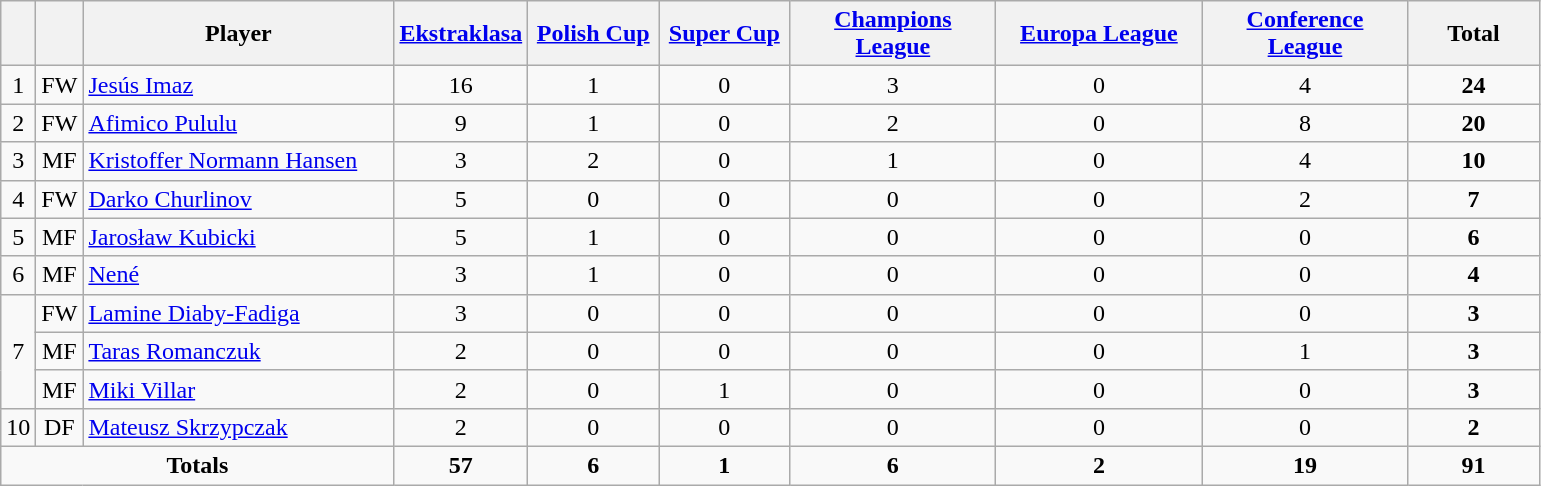<table class="wikitable" style="text-align:center">
<tr>
<th width=15></th>
<th width=15></th>
<th width=200>Player</th>
<th width=80><strong><a href='#'>Ekstraklasa</a></strong></th>
<th width=80><strong><a href='#'>Polish Cup</a></strong></th>
<th width=80><strong><a href='#'>Super Cup</a></strong></th>
<th width=130><strong><a href='#'>Champions League</a></strong></th>
<th width=130><strong><a href='#'>Europa League</a></strong></th>
<th width=130><strong><a href='#'>Conference League</a></strong></th>
<th width=80>Total</th>
</tr>
<tr>
<td>1</td>
<td>FW</td>
<td align=left> <a href='#'>Jesús Imaz</a></td>
<td>16</td>
<td>1</td>
<td>0</td>
<td>3</td>
<td>0</td>
<td>4</td>
<td><strong>24</strong></td>
</tr>
<tr>
<td>2</td>
<td>FW</td>
<td align=left> <a href='#'>Afimico Pululu</a></td>
<td>9</td>
<td>1</td>
<td>0</td>
<td>2</td>
<td>0</td>
<td>8</td>
<td><strong>20</strong></td>
</tr>
<tr>
<td>3</td>
<td>MF</td>
<td align=left> <a href='#'>Kristoffer Normann Hansen</a></td>
<td>3</td>
<td>2</td>
<td>0</td>
<td>1</td>
<td>0</td>
<td>4</td>
<td><strong>10</strong></td>
</tr>
<tr>
<td>4</td>
<td>FW</td>
<td align=left> <a href='#'>Darko Churlinov</a></td>
<td>5</td>
<td>0</td>
<td>0</td>
<td>0</td>
<td>0</td>
<td>2</td>
<td><strong>7</strong></td>
</tr>
<tr>
<td>5</td>
<td>MF</td>
<td align=left> <a href='#'>Jarosław Kubicki</a></td>
<td>5</td>
<td>1</td>
<td>0</td>
<td>0</td>
<td>0</td>
<td>0</td>
<td><strong>6</strong></td>
</tr>
<tr>
<td>6</td>
<td>MF</td>
<td align=left> <a href='#'>Nené</a></td>
<td>3</td>
<td>1</td>
<td>0</td>
<td>0</td>
<td>0</td>
<td>0</td>
<td><strong>4</strong></td>
</tr>
<tr>
<td rowspan=3>7</td>
<td>FW</td>
<td align=left> <a href='#'>Lamine Diaby-Fadiga</a></td>
<td>3</td>
<td>0</td>
<td>0</td>
<td>0</td>
<td>0</td>
<td>0</td>
<td><strong>3</strong></td>
</tr>
<tr>
<td>MF</td>
<td align=left> <a href='#'>Taras Romanczuk</a></td>
<td>2</td>
<td>0</td>
<td>0</td>
<td>0</td>
<td>0</td>
<td>1</td>
<td><strong>3</strong></td>
</tr>
<tr>
<td>MF</td>
<td align=left> <a href='#'>Miki Villar</a></td>
<td>2</td>
<td>0</td>
<td>1</td>
<td>0</td>
<td>0</td>
<td>0</td>
<td><strong>3</strong></td>
</tr>
<tr>
<td>10</td>
<td>DF</td>
<td align=left> <a href='#'>Mateusz Skrzypczak</a></td>
<td>2</td>
<td>0</td>
<td>0</td>
<td>0</td>
<td>0</td>
<td>0</td>
<td><strong>2</strong></td>
</tr>
<tr>
<td colspan=3><strong>Totals</strong></td>
<td><strong>57</strong></td>
<td><strong>6</strong></td>
<td><strong>1</strong></td>
<td><strong>6</strong></td>
<td><strong>2</strong></td>
<td><strong>19</strong></td>
<td><strong>91</strong></td>
</tr>
</table>
